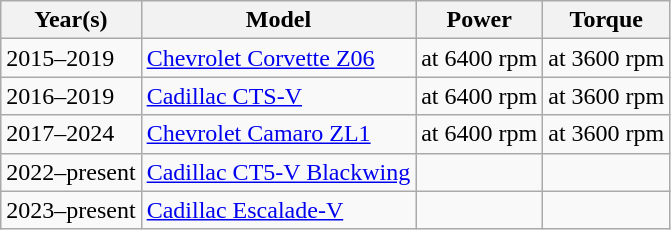<table class="wikitable">
<tr>
<th scope="col">Year(s)</th>
<th scope="col">Model</th>
<th scope="col">Power</th>
<th scope="col">Torque</th>
</tr>
<tr>
<td>2015–2019</td>
<td><a href='#'>Chevrolet Corvette Z06</a></td>
<td> at 6400 rpm</td>
<td> at 3600 rpm</td>
</tr>
<tr>
<td>2016–2019</td>
<td><a href='#'>Cadillac CTS-V</a></td>
<td> at 6400 rpm</td>
<td> at 3600 rpm</td>
</tr>
<tr>
<td>2017–2024</td>
<td><a href='#'>Chevrolet Camaro ZL1</a></td>
<td> at 6400 rpm</td>
<td> at 3600 rpm</td>
</tr>
<tr>
<td>2022–present</td>
<td><a href='#'>Cadillac CT5-V Blackwing</a></td>
<td></td>
<td></td>
</tr>
<tr>
<td>2023–present</td>
<td><a href='#'>Cadillac Escalade-V</a></td>
<td></td>
<td></td>
</tr>
</table>
